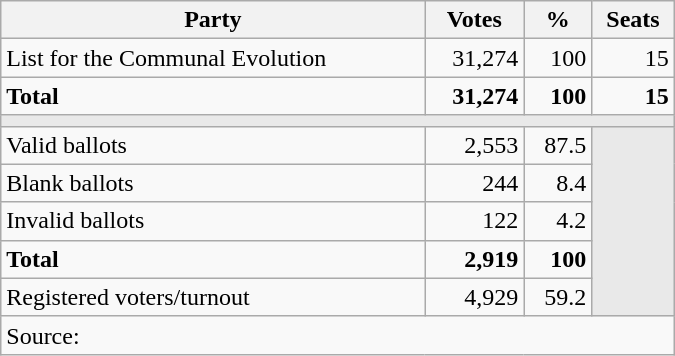<table class=wikitable style=text-align:right width=450>
<tr>
<th>Party</th>
<th>Votes</th>
<th>%</th>
<th>Seats</th>
</tr>
<tr>
<td align=left>List for the Communal Evolution</td>
<td>31,274</td>
<td>100</td>
<td>15</td>
</tr>
<tr>
<td align=left><strong>Total</strong></td>
<td><strong>31,274</strong></td>
<td><strong>100</strong></td>
<td><strong>15</strong></td>
</tr>
<tr>
<td bgcolor=#E9E9E9 colspan=4></td>
</tr>
<tr>
<td align=left>Valid ballots</td>
<td>2,553</td>
<td>87.5</td>
<td rowspan=5 bgcolor=#E9E9E9></td>
</tr>
<tr>
<td align=left>Blank ballots</td>
<td>244</td>
<td>8.4</td>
</tr>
<tr>
<td align=left>Invalid ballots</td>
<td>122</td>
<td>4.2</td>
</tr>
<tr>
<td align=left><strong> Total</strong></td>
<td><strong> 2,919</strong></td>
<td><strong>100</strong></td>
</tr>
<tr>
<td align=left>Registered voters/turnout</td>
<td>4,929</td>
<td>59.2</td>
</tr>
<tr>
<td align=left colspan=4>Source: </td>
</tr>
</table>
